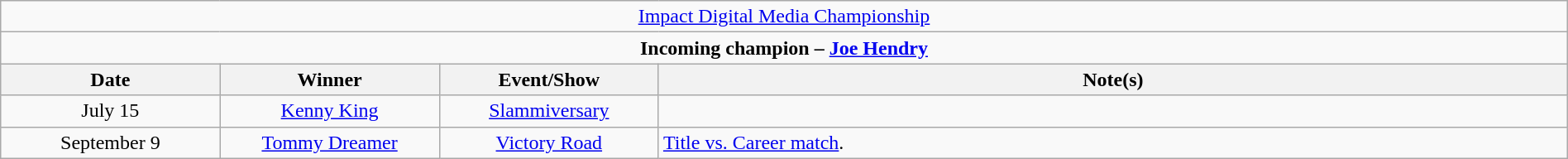<table class="wikitable" style="text-align:center; width:100%;">
<tr>
<td colspan="5" style="text-align: center;"><a href='#'>Impact Digital Media Championship</a></td>
</tr>
<tr>
<td colspan="5" style="text-align: center;"><strong>Incoming champion – <a href='#'>Joe Hendry</a></strong></td>
</tr>
<tr>
<th width=14%>Date</th>
<th width=14%>Winner</th>
<th width=14%>Event/Show</th>
<th width=58%>Note(s)</th>
</tr>
<tr>
<td>July 15</td>
<td><a href='#'>Kenny King</a></td>
<td><a href='#'>Slammiversary</a><br></td>
<td></td>
</tr>
<tr>
<td>September 9</td>
<td><a href='#'>Tommy Dreamer</a></td>
<td><a href='#'>Victory Road</a></td>
<td align=left><a href='#'>Title vs. Career match</a>.</td>
</tr>
</table>
